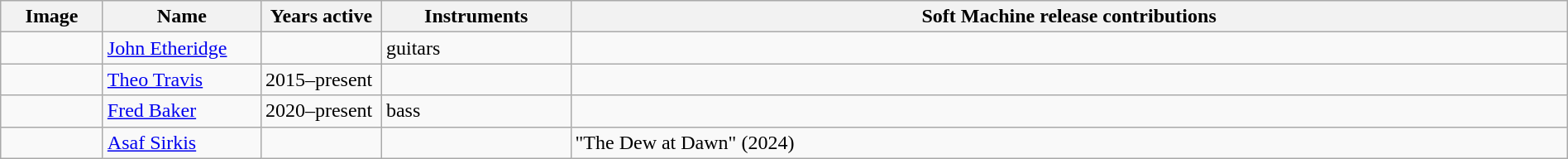<table class="wikitable" border="1" width=100%>
<tr>
<th width="75">Image</th>
<th width="120">Name</th>
<th width="90">Years active</th>
<th width="145">Instruments</th>
<th>Soft Machine release contributions</th>
</tr>
<tr>
<td></td>
<td><a href='#'>John Etheridge</a></td>
<td></td>
<td>guitars</td>
<td></td>
</tr>
<tr>
<td></td>
<td><a href='#'>Theo Travis</a></td>
<td>2015–present</td>
<td></td>
<td></td>
</tr>
<tr>
<td></td>
<td><a href='#'>Fred Baker</a></td>
<td>2020–present</td>
<td>bass</td>
<td></td>
</tr>
<tr>
<td></td>
<td><a href='#'>Asaf Sirkis</a></td>
<td></td>
<td></td>
<td>"The Dew at Dawn" (2024)</td>
</tr>
</table>
